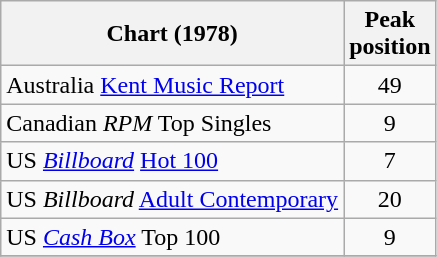<table class="wikitable sortable">
<tr>
<th>Chart (1978)</th>
<th>Peak<br>position</th>
</tr>
<tr>
<td>Australia <a href='#'>Kent Music Report</a></td>
<td style="text-align:center;">49</td>
</tr>
<tr>
<td>Canadian <em>RPM</em> Top Singles</td>
<td style="text-align:center;">9</td>
</tr>
<tr>
<td>US <em><a href='#'>Billboard</a></em> <a href='#'>Hot 100</a></td>
<td style="text-align:center;">7</td>
</tr>
<tr>
<td>US <em>Billboard</em> <a href='#'>Adult Contemporary</a></td>
<td style="text-align:center;">20</td>
</tr>
<tr>
<td>US <em><a href='#'>Cash Box</a></em> Top 100 </td>
<td style="text-align:center;">9</td>
</tr>
<tr>
</tr>
</table>
